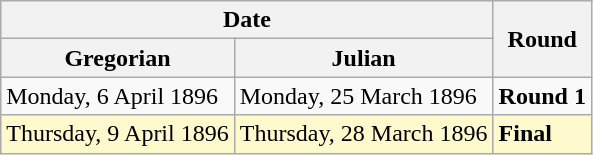<table class="wikitable">
<tr>
<th colspan=2>Date</th>
<th rowspan=2>Round</th>
</tr>
<tr>
<th>Gregorian</th>
<th>Julian</th>
</tr>
<tr>
<td>Monday, 6 April 1896</td>
<td>Monday, 25 March 1896</td>
<td><strong>Round 1</strong></td>
</tr>
<tr>
<td style=background:lemonchiffon>Thursday, 9 April 1896</td>
<td style=background:lemonchiffon>Thursday, 28 March 1896</td>
<td style=background:lemonchiffon><strong>Final</strong></td>
</tr>
</table>
